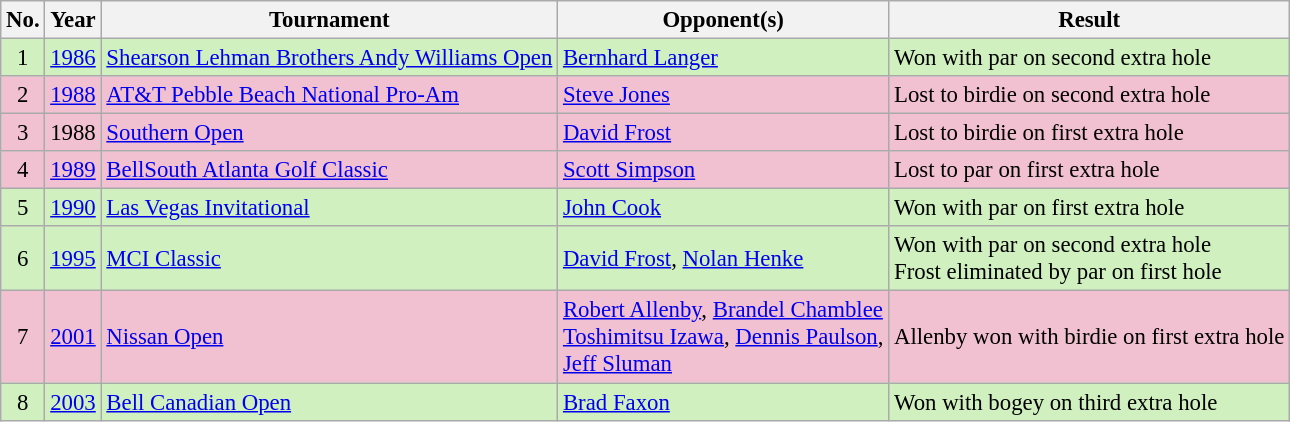<table class="wikitable" style="font-size:95%;">
<tr>
<th>No.</th>
<th>Year</th>
<th>Tournament</th>
<th>Opponent(s)</th>
<th>Result</th>
</tr>
<tr style="background:#D0F0C0;">
<td align=center>1</td>
<td><a href='#'>1986</a></td>
<td><a href='#'>Shearson Lehman Brothers Andy Williams Open</a></td>
<td> <a href='#'>Bernhard Langer</a></td>
<td>Won with par on second extra hole</td>
</tr>
<tr style="background:#F2C1D1;">
<td align=center>2</td>
<td><a href='#'>1988</a></td>
<td><a href='#'>AT&T Pebble Beach National Pro-Am</a></td>
<td> <a href='#'>Steve Jones</a></td>
<td>Lost to birdie on second extra hole</td>
</tr>
<tr style="background:#F2C1D1;">
<td align=center>3</td>
<td>1988</td>
<td><a href='#'>Southern Open</a></td>
<td> <a href='#'>David Frost</a></td>
<td>Lost to birdie on first extra hole</td>
</tr>
<tr style="background:#F2C1D1;">
<td align=center>4</td>
<td><a href='#'>1989</a></td>
<td><a href='#'>BellSouth Atlanta Golf Classic</a></td>
<td> <a href='#'>Scott Simpson</a></td>
<td>Lost to par on first extra hole</td>
</tr>
<tr style="background:#D0F0C0;">
<td align=center>5</td>
<td><a href='#'>1990</a></td>
<td><a href='#'>Las Vegas Invitational</a></td>
<td> <a href='#'>John Cook</a></td>
<td>Won with par on first extra hole</td>
</tr>
<tr style="background:#D0F0C0;">
<td align=center>6</td>
<td><a href='#'>1995</a></td>
<td><a href='#'>MCI Classic</a></td>
<td> <a href='#'>David Frost</a>,  <a href='#'>Nolan Henke</a></td>
<td>Won with par on second extra hole<br>Frost eliminated by par on first hole</td>
</tr>
<tr style="background:#F2C1D1;">
<td align=center>7</td>
<td><a href='#'>2001</a></td>
<td><a href='#'>Nissan Open</a></td>
<td> <a href='#'>Robert Allenby</a>,  <a href='#'>Brandel Chamblee</a><br> <a href='#'>Toshimitsu Izawa</a>,  <a href='#'>Dennis Paulson</a>,<br> <a href='#'>Jeff Sluman</a></td>
<td>Allenby won with birdie on first extra hole</td>
</tr>
<tr style="background:#D0F0C0;">
<td align=center>8</td>
<td><a href='#'>2003</a></td>
<td><a href='#'>Bell Canadian Open</a></td>
<td> <a href='#'>Brad Faxon</a></td>
<td>Won with bogey on third extra hole</td>
</tr>
</table>
